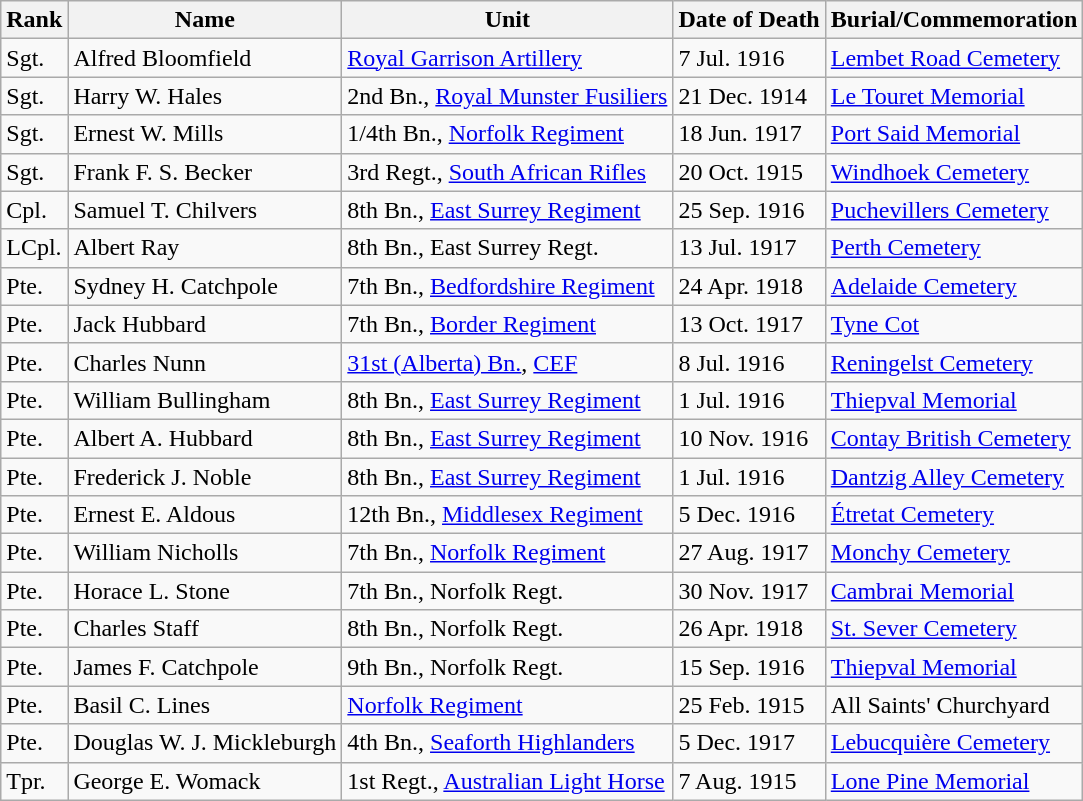<table class="wikitable">
<tr>
<th>Rank</th>
<th>Name</th>
<th>Unit</th>
<th>Date of Death</th>
<th>Burial/Commemoration</th>
</tr>
<tr>
<td>Sgt.</td>
<td>Alfred Bloomfield</td>
<td><a href='#'>Royal Garrison Artillery</a></td>
<td>7 Jul. 1916</td>
<td><a href='#'>Lembet Road Cemetery</a></td>
</tr>
<tr>
<td>Sgt.</td>
<td>Harry W. Hales</td>
<td>2nd Bn., <a href='#'>Royal Munster Fusiliers</a></td>
<td>21 Dec. 1914</td>
<td><a href='#'>Le Touret Memorial</a></td>
</tr>
<tr>
<td>Sgt.</td>
<td>Ernest W. Mills</td>
<td>1/4th Bn., <a href='#'>Norfolk Regiment</a></td>
<td>18 Jun. 1917</td>
<td><a href='#'>Port Said Memorial</a></td>
</tr>
<tr>
<td>Sgt.</td>
<td>Frank F. S. Becker</td>
<td>3rd Regt., <a href='#'>South African Rifles</a></td>
<td>20 Oct. 1915</td>
<td><a href='#'>Windhoek Cemetery</a></td>
</tr>
<tr>
<td>Cpl.</td>
<td>Samuel T. Chilvers</td>
<td>8th Bn., <a href='#'>East Surrey Regiment</a></td>
<td>25 Sep. 1916</td>
<td><a href='#'>Puchevillers Cemetery</a></td>
</tr>
<tr>
<td>LCpl.</td>
<td>Albert Ray</td>
<td>8th Bn., East Surrey Regt.</td>
<td>13 Jul. 1917</td>
<td><a href='#'>Perth Cemetery</a></td>
</tr>
<tr>
<td>Pte.</td>
<td>Sydney H. Catchpole</td>
<td>7th Bn., <a href='#'>Bedfordshire Regiment</a></td>
<td>24 Apr. 1918</td>
<td><a href='#'>Adelaide Cemetery</a></td>
</tr>
<tr>
<td>Pte.</td>
<td>Jack Hubbard</td>
<td>7th Bn., <a href='#'>Border Regiment</a></td>
<td>13 Oct. 1917</td>
<td><a href='#'>Tyne Cot</a></td>
</tr>
<tr>
<td>Pte.</td>
<td>Charles Nunn</td>
<td><a href='#'>31st (Alberta) Bn.</a>, <a href='#'>CEF</a></td>
<td>8 Jul. 1916</td>
<td><a href='#'>Reningelst Cemetery</a></td>
</tr>
<tr>
<td>Pte.</td>
<td>William Bullingham</td>
<td>8th Bn., <a href='#'>East Surrey Regiment</a></td>
<td>1 Jul. 1916</td>
<td><a href='#'>Thiepval Memorial</a></td>
</tr>
<tr>
<td>Pte.</td>
<td>Albert A. Hubbard</td>
<td>8th Bn., <a href='#'>East Surrey Regiment</a></td>
<td>10 Nov. 1916</td>
<td><a href='#'>Contay British Cemetery</a></td>
</tr>
<tr>
<td>Pte.</td>
<td>Frederick J. Noble</td>
<td>8th Bn., <a href='#'>East Surrey Regiment</a></td>
<td>1 Jul. 1916</td>
<td><a href='#'>Dantzig Alley Cemetery</a></td>
</tr>
<tr>
<td>Pte.</td>
<td>Ernest E. Aldous</td>
<td>12th Bn., <a href='#'>Middlesex Regiment</a></td>
<td>5 Dec. 1916</td>
<td><a href='#'>Étretat Cemetery</a></td>
</tr>
<tr>
<td>Pte.</td>
<td>William Nicholls</td>
<td>7th Bn., <a href='#'>Norfolk Regiment</a></td>
<td>27 Aug. 1917</td>
<td><a href='#'>Monchy Cemetery</a></td>
</tr>
<tr>
<td>Pte.</td>
<td>Horace L. Stone</td>
<td>7th Bn., Norfolk Regt.</td>
<td>30 Nov. 1917</td>
<td><a href='#'>Cambrai Memorial</a></td>
</tr>
<tr>
<td>Pte.</td>
<td>Charles Staff</td>
<td>8th Bn., Norfolk Regt.</td>
<td>26 Apr. 1918</td>
<td><a href='#'>St. Sever Cemetery</a></td>
</tr>
<tr>
<td>Pte.</td>
<td>James F. Catchpole</td>
<td>9th Bn., Norfolk Regt.</td>
<td>15 Sep. 1916</td>
<td><a href='#'>Thiepval Memorial</a></td>
</tr>
<tr>
<td>Pte.</td>
<td>Basil C. Lines</td>
<td><a href='#'>Norfolk Regiment</a></td>
<td>25 Feb. 1915</td>
<td>All Saints' Churchyard</td>
</tr>
<tr>
<td>Pte.</td>
<td>Douglas W. J. Mickleburgh</td>
<td>4th Bn., <a href='#'>Seaforth Highlanders</a></td>
<td>5 Dec. 1917</td>
<td><a href='#'>Lebucquière Cemetery</a></td>
</tr>
<tr>
<td>Tpr.</td>
<td>George E. Womack</td>
<td>1st Regt., <a href='#'>Australian Light Horse</a></td>
<td>7 Aug. 1915</td>
<td><a href='#'>Lone Pine Memorial</a></td>
</tr>
</table>
